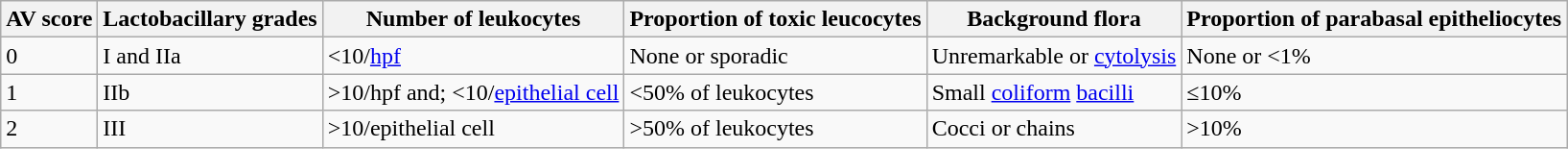<table class="wikitable">
<tr>
<th>AV score</th>
<th>Lactobacillary grades</th>
<th>Number of leukocytes</th>
<th>Proportion of toxic leucocytes</th>
<th>Background flora</th>
<th>Proportion of parabasal epitheliocytes</th>
</tr>
<tr>
<td>0</td>
<td>I and IIa</td>
<td><10/<a href='#'>hpf</a></td>
<td>None or sporadic</td>
<td>Unremarkable or <a href='#'>cytolysis</a></td>
<td>None or <1%</td>
</tr>
<tr>
<td>1</td>
<td>IIb</td>
<td>>10/hpf and; <10/<a href='#'>epithelial cell</a></td>
<td><50% of leukocytes</td>
<td>Small <a href='#'>coliform</a> <a href='#'>bacilli</a></td>
<td>≤10%</td>
</tr>
<tr>
<td>2</td>
<td>III</td>
<td>>10/epithelial cell</td>
<td>>50% of leukocytes</td>
<td>Cocci or chains</td>
<td>>10%</td>
</tr>
</table>
